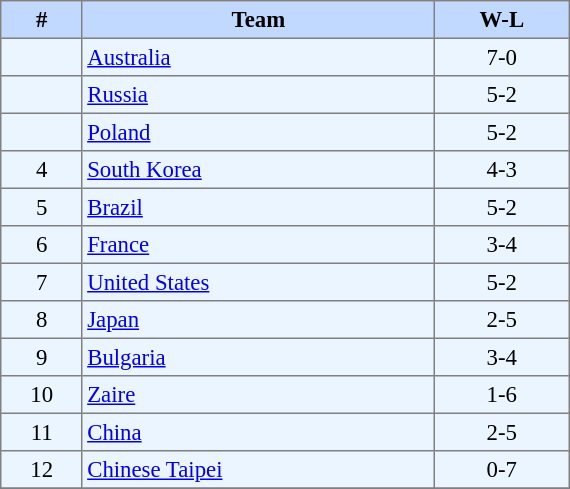<table bgcolor="#f7f8ff" cellpadding="3" cellspacing="0" border="1" width="30%" style="margin:0 auto;font-size: 95%; border: gray solid 1px; border-collapse: collapse;">
<tr bgcolor=#C1D8FF>
<th>#</th>
<th>Team</th>
<th>W-L</th>
</tr>
<tr align=left bgcolor=#EBF5FF>
<td align=center></td>
<td> <a href='#'>Australia</a></td>
<td align=center>7-0</td>
</tr>
<tr align=left bgcolor=#EBF5FF>
<td align=center></td>
<td> <a href='#'>Russia</a></td>
<td align=center>5-2</td>
</tr>
<tr align=left bgcolor=#EBF5FF>
<td align=center></td>
<td> <a href='#'>Poland</a></td>
<td align=center>5-2</td>
</tr>
<tr align=left bgcolor=#EBF5FF>
<td align=center>4</td>
<td> <a href='#'>South Korea</a></td>
<td align=center>4-3</td>
</tr>
<tr align=left bgcolor=#EBF5FF>
<td align=center>5</td>
<td> <a href='#'>Brazil</a></td>
<td align=center>5-2</td>
</tr>
<tr align=left bgcolor=#EBF5FF>
<td align=center>6</td>
<td> <a href='#'>France</a></td>
<td align=center>3-4</td>
</tr>
<tr align=left bgcolor=#EBF5FF>
<td align=center>7</td>
<td> <a href='#'>United States</a></td>
<td align=center>5-2</td>
</tr>
<tr align=left bgcolor=#EBF5FF>
<td align=center>8</td>
<td> <a href='#'>Japan</a></td>
<td align=center>2-5</td>
</tr>
<tr align=left bgcolor=#EBF5FF>
<td align=center>9</td>
<td> <a href='#'>Bulgaria</a></td>
<td align=center>3-4</td>
</tr>
<tr align=left bgcolor=#EBF5FF>
<td align=center>10</td>
<td> <a href='#'>Zaire</a></td>
<td align=center>1-6</td>
</tr>
<tr align=left bgcolor=#EBF5FF>
<td align=center>11</td>
<td> <a href='#'>China</a></td>
<td align=center>2-5</td>
</tr>
<tr align=left bgcolor=#EBF5FF>
<td align=center>12</td>
<td> <a href='#'>Chinese Taipei</a></td>
<td align=center>0-7</td>
</tr>
<tr align=left bgcolor=#EBF5FF>
</tr>
</table>
